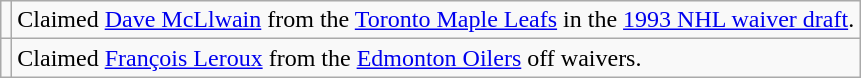<table class="wikitable">
<tr>
<td></td>
<td>Claimed <a href='#'>Dave McLlwain</a> from the <a href='#'>Toronto Maple Leafs</a> in the <a href='#'>1993 NHL waiver draft</a>.</td>
</tr>
<tr>
<td></td>
<td>Claimed <a href='#'>François Leroux</a> from the <a href='#'>Edmonton Oilers</a> off waivers.</td>
</tr>
</table>
